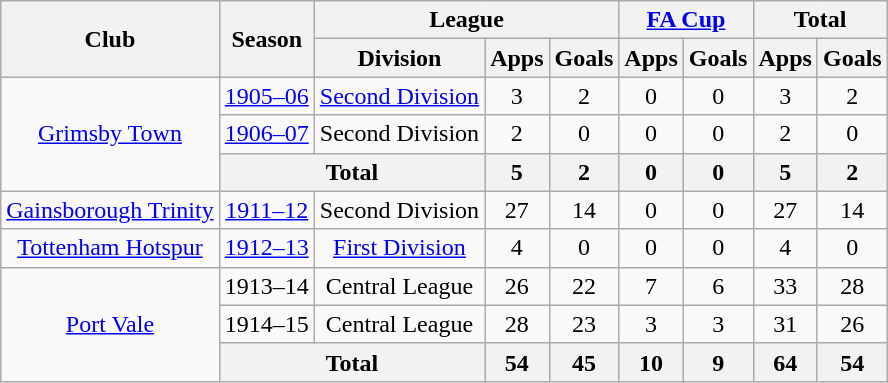<table class="wikitable" style="text-align:center">
<tr>
<th rowspan="2">Club</th>
<th rowspan="2">Season</th>
<th colspan="3">League</th>
<th colspan="2"><a href='#'>FA Cup</a></th>
<th colspan="2">Total</th>
</tr>
<tr>
<th>Division</th>
<th>Apps</th>
<th>Goals</th>
<th>Apps</th>
<th>Goals</th>
<th>Apps</th>
<th>Goals</th>
</tr>
<tr>
<td rowspan="3"><a href='#'>Grimsby Town</a></td>
<td><a href='#'>1905–06</a></td>
<td><a href='#'>Second Division</a></td>
<td>3</td>
<td>2</td>
<td>0</td>
<td>0</td>
<td>3</td>
<td>2</td>
</tr>
<tr>
<td><a href='#'>1906–07</a></td>
<td>Second Division</td>
<td>2</td>
<td>0</td>
<td>0</td>
<td>0</td>
<td>2</td>
<td>0</td>
</tr>
<tr>
<th colspan="2">Total</th>
<th>5</th>
<th>2</th>
<th>0</th>
<th>0</th>
<th>5</th>
<th>2</th>
</tr>
<tr>
<td><a href='#'>Gainsborough Trinity</a></td>
<td><a href='#'>1911–12</a></td>
<td>Second Division</td>
<td>27</td>
<td>14</td>
<td>0</td>
<td>0</td>
<td>27</td>
<td>14</td>
</tr>
<tr>
<td><a href='#'>Tottenham Hotspur</a></td>
<td><a href='#'>1912–13</a></td>
<td><a href='#'>First Division</a></td>
<td>4</td>
<td>0</td>
<td>0</td>
<td>0</td>
<td>4</td>
<td>0</td>
</tr>
<tr>
<td rowspan="3"><a href='#'>Port Vale</a></td>
<td>1913–14</td>
<td>Central League</td>
<td>26</td>
<td>22</td>
<td>7</td>
<td>6</td>
<td>33</td>
<td>28</td>
</tr>
<tr>
<td>1914–15</td>
<td>Central League</td>
<td>28</td>
<td>23</td>
<td>3</td>
<td>3</td>
<td>31</td>
<td>26</td>
</tr>
<tr>
<th colspan="2">Total</th>
<th>54</th>
<th>45</th>
<th>10</th>
<th>9</th>
<th>64</th>
<th>54</th>
</tr>
</table>
